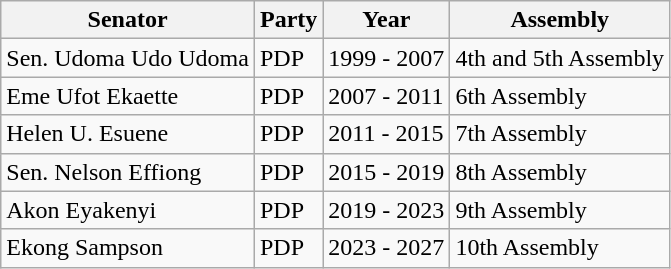<table class="wikitable">
<tr>
<th>Senator</th>
<th>Party</th>
<th>Year</th>
<th>Assembly</th>
</tr>
<tr>
<td>Sen. Udoma Udo Udoma</td>
<td>PDP</td>
<td>1999 - 2007</td>
<td>4th and 5th Assembly</td>
</tr>
<tr>
<td>Eme Ufot Ekaette</td>
<td>PDP</td>
<td>2007 - 2011</td>
<td>6th Assembly</td>
</tr>
<tr>
<td>Helen U. Esuene</td>
<td>PDP</td>
<td>2011 - 2015</td>
<td>7th Assembly</td>
</tr>
<tr>
<td>Sen. Nelson Effiong</td>
<td>PDP</td>
<td>2015 - 2019</td>
<td>8th Assembly</td>
</tr>
<tr>
<td>Akon Eyakenyi</td>
<td>PDP</td>
<td>2019 - 2023</td>
<td>9th Assembly</td>
</tr>
<tr>
<td>Ekong Sampson</td>
<td>PDP</td>
<td>2023 - 2027</td>
<td>10th Assembly</td>
</tr>
</table>
